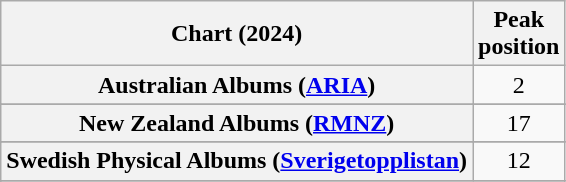<table class="wikitable sortable plainrowheaders" style="text-align:center">
<tr>
<th scope="col">Chart (2024)</th>
<th scope="col">Peak<br>position</th>
</tr>
<tr>
<th scope="row">Australian Albums (<a href='#'>ARIA</a>)</th>
<td>2</td>
</tr>
<tr>
</tr>
<tr>
</tr>
<tr>
</tr>
<tr>
</tr>
<tr>
</tr>
<tr>
<th scope="row">New Zealand Albums (<a href='#'>RMNZ</a>)</th>
<td>17</td>
</tr>
<tr>
</tr>
<tr>
<th scope="row">Swedish Physical Albums (<a href='#'>Sverigetopplistan</a>)</th>
<td>12</td>
</tr>
<tr>
</tr>
<tr>
</tr>
<tr>
</tr>
<tr>
</tr>
<tr>
</tr>
</table>
